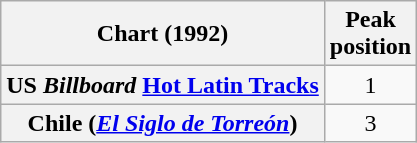<table class="wikitable plainrowheaders">
<tr>
<th>Chart (1992)</th>
<th>Peak<br>position</th>
</tr>
<tr>
<th scope=row>US <em>Billboard</em> <a href='#'>Hot Latin Tracks</a></th>
<td style="text-align:center;">1</td>
</tr>
<tr>
<th scope=row>Chile (<em><a href='#'>El Siglo de Torreón</a></em>)</th>
<td style="text-align:center;">3</td>
</tr>
</table>
